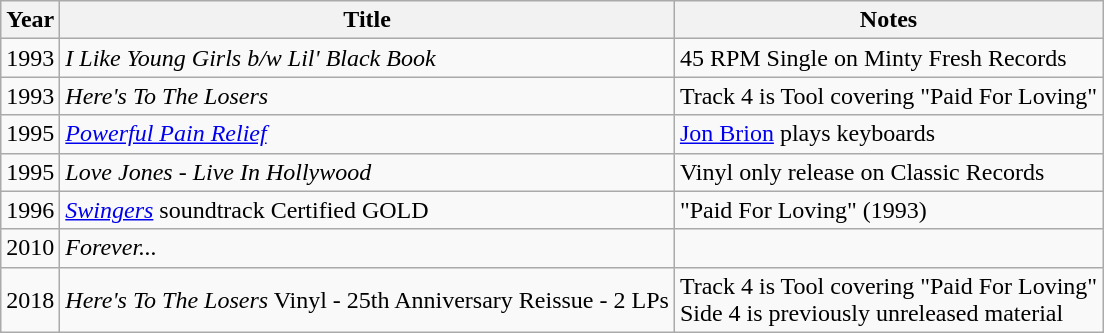<table class="wikitable">
<tr>
<th>Year</th>
<th>Title</th>
<th>Notes</th>
</tr>
<tr>
<td>1993</td>
<td><em>I Like Young Girls b/w Lil' Black Book</em></td>
<td>45 RPM Single on Minty Fresh Records</td>
</tr>
<tr>
<td>1993</td>
<td><em>Here's To The Losers</em></td>
<td>Track 4 is Tool covering "Paid For Loving"</td>
</tr>
<tr>
<td>1995</td>
<td><em><a href='#'>Powerful Pain Relief</a></em></td>
<td><a href='#'>Jon Brion</a> plays keyboards</td>
</tr>
<tr>
<td>1995</td>
<td><em>Love Jones - Live In Hollywood</em></td>
<td>Vinyl only release on Classic Records</td>
</tr>
<tr>
<td>1996</td>
<td><em><a href='#'>Swingers</a></em> soundtrack Certified GOLD </td>
<td>"Paid For Loving" (1993)</td>
</tr>
<tr>
<td>2010</td>
<td><em>Forever...</em></td>
<td></td>
</tr>
<tr>
<td>2018</td>
<td><em>Here's To The Losers</em> Vinyl - 25th Anniversary Reissue - 2 LPs </td>
<td>Track 4 is Tool covering "Paid For Loving"<br> Side 4 is previously unreleased material</td>
</tr>
</table>
